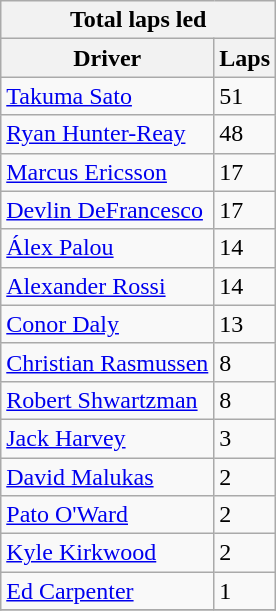<table class="wikitable">
<tr>
<th colspan=2>Total laps led</th>
</tr>
<tr>
<th>Driver</th>
<th>Laps</th>
</tr>
<tr>
<td><a href='#'>Takuma Sato</a></td>
<td>51</td>
</tr>
<tr>
<td><a href='#'>Ryan Hunter-Reay</a></td>
<td>48</td>
</tr>
<tr>
<td><a href='#'>Marcus Ericsson</a></td>
<td>17</td>
</tr>
<tr>
<td><a href='#'>Devlin DeFrancesco</a></td>
<td>17</td>
</tr>
<tr>
<td><a href='#'>Álex Palou</a></td>
<td>14</td>
</tr>
<tr>
<td><a href='#'>Alexander Rossi</a></td>
<td>14</td>
</tr>
<tr>
<td><a href='#'>Conor Daly</a></td>
<td>13</td>
</tr>
<tr>
<td><a href='#'>Christian Rasmussen</a></td>
<td>8</td>
</tr>
<tr>
<td><a href='#'>Robert Shwartzman</a></td>
<td>8</td>
</tr>
<tr>
<td><a href='#'>Jack Harvey</a></td>
<td>3</td>
</tr>
<tr>
<td><a href='#'>David Malukas</a></td>
<td>2</td>
</tr>
<tr>
<td><a href='#'>Pato O'Ward</a></td>
<td>2</td>
</tr>
<tr>
<td><a href='#'>Kyle Kirkwood</a></td>
<td>2</td>
</tr>
<tr>
<td><a href='#'>Ed Carpenter</a></td>
<td>1</td>
</tr>
<tr>
</tr>
</table>
